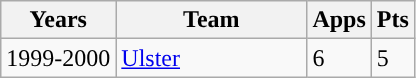<table class="wikitable" style="text-align:left;">
<tr>
<th>Years</th>
<th width=120px>Team</th>
<th>Apps</th>
<th>Pts</th>
</tr>
<tr>
<td>1999-2000</td>
<td><a href='#'>Ulster</a></td>
<td>6</td>
<td>5</td>
</tr>
</table>
